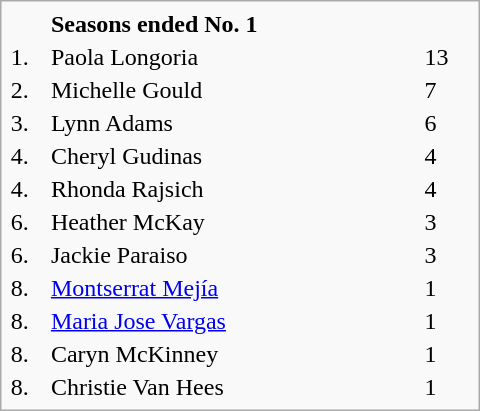<table class="infobox" style="width: 20em;">
<tr>
<td></td>
<td><strong>Seasons ended No. 1</strong></td>
<td></td>
</tr>
<tr>
<td>1.</td>
<td> Paola Longoria</td>
<td>13</td>
</tr>
<tr>
<td>2.</td>
<td> Michelle Gould</td>
<td>7</td>
</tr>
<tr>
<td>3.</td>
<td> Lynn Adams</td>
<td>6</td>
</tr>
<tr>
<td>4.</td>
<td> Cheryl Gudinas</td>
<td>4</td>
</tr>
<tr>
<td>4.</td>
<td> Rhonda Rajsich</td>
<td>4</td>
</tr>
<tr>
<td>6.</td>
<td> Heather McKay</td>
<td>3</td>
</tr>
<tr>
<td>6.</td>
<td> Jackie Paraiso</td>
<td>3</td>
</tr>
<tr>
<td>8.</td>
<td> <a href='#'>Montserrat Mejía</a></td>
<td>1</td>
</tr>
<tr>
<td>8.</td>
<td> <a href='#'>Maria Jose Vargas</a></td>
<td>1</td>
</tr>
<tr>
<td>8.</td>
<td> Caryn McKinney</td>
<td>1</td>
</tr>
<tr>
<td>8.</td>
<td> Christie Van Hees</td>
<td>1</td>
</tr>
</table>
